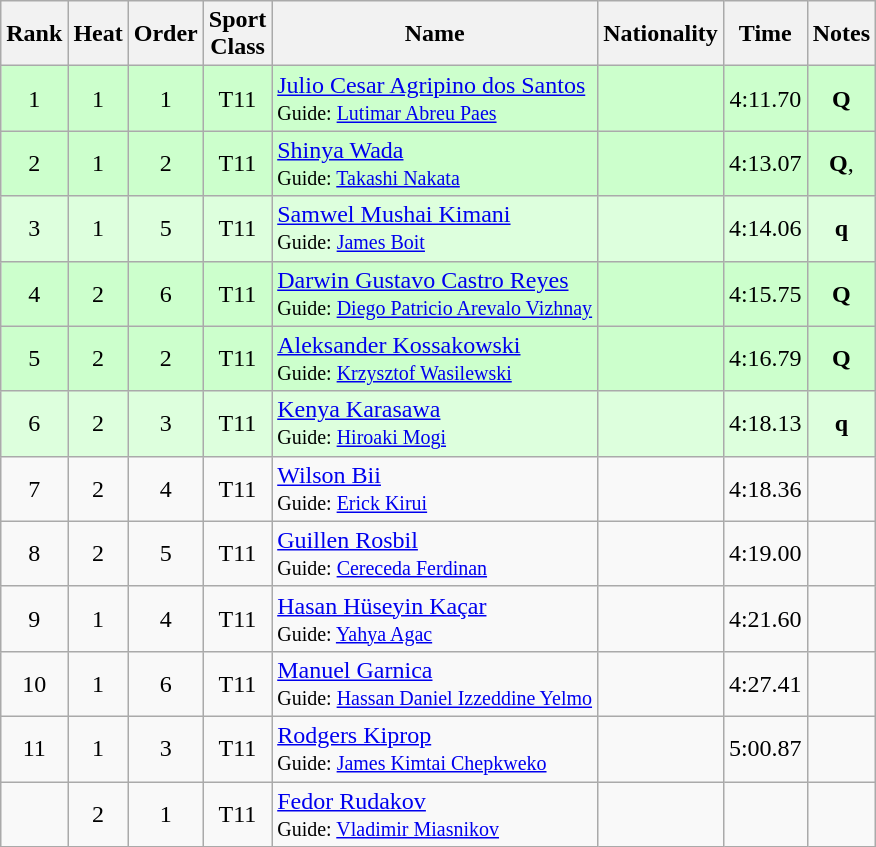<table class="wikitable sortable" style="text-align:center">
<tr>
<th>Rank</th>
<th>Heat</th>
<th>Order</th>
<th>Sport<br>Class</th>
<th>Name</th>
<th>Nationality</th>
<th>Time</th>
<th>Notes</th>
</tr>
<tr bgcolor="ccffcc">
<td>1</td>
<td>1</td>
<td>1</td>
<td>T11</td>
<td align="left"><a href='#'>Julio Cesar Agripino dos Santos</a><br><small>Guide: <a href='#'>Lutimar Abreu Paes</a></small></td>
<td align="left"></td>
<td>4:11.70</td>
<td><strong>Q</strong></td>
</tr>
<tr bgcolor="ccffcc">
<td>2</td>
<td>1</td>
<td>2</td>
<td>T11</td>
<td align="left"><a href='#'>Shinya Wada</a><br><small>Guide: <a href='#'>Takashi Nakata</a></small></td>
<td align="left"></td>
<td>4:13.07</td>
<td><strong>Q</strong>, </td>
</tr>
<tr bgcolor="ddffdd">
<td>3</td>
<td>1</td>
<td>5</td>
<td>T11</td>
<td align="left"><a href='#'>Samwel Mushai Kimani</a><br><small>Guide: <a href='#'>James Boit</a></small></td>
<td align="left"></td>
<td>4:14.06</td>
<td><strong>q</strong></td>
</tr>
<tr bgcolor="ccffcc">
<td>4</td>
<td>2</td>
<td>6</td>
<td>T11</td>
<td align="left"><a href='#'>Darwin Gustavo Castro Reyes</a><br><small>Guide: <a href='#'>Diego Patricio Arevalo Vizhnay</a></small></td>
<td align="left"></td>
<td>4:15.75</td>
<td><strong>Q</strong></td>
</tr>
<tr bgcolor="ccffcc">
<td>5</td>
<td>2</td>
<td>2</td>
<td>T11</td>
<td align="left"><a href='#'>Aleksander Kossakowski</a><br><small>Guide: <a href='#'>Krzysztof Wasilewski</a></small></td>
<td align="left"></td>
<td>4:16.79</td>
<td><strong>Q</strong></td>
</tr>
<tr bgcolor="ddffdd">
<td>6</td>
<td>2</td>
<td>3</td>
<td>T11</td>
<td align="left"><a href='#'>Kenya Karasawa</a><br><small>Guide: <a href='#'>Hiroaki Mogi</a></small></td>
<td align="left"></td>
<td>4:18.13</td>
<td><strong>q</strong></td>
</tr>
<tr>
<td>7</td>
<td>2</td>
<td>4</td>
<td>T11</td>
<td align="left"><a href='#'>Wilson Bii</a><br><small>Guide: <a href='#'>Erick Kirui</a></small></td>
<td align="left"></td>
<td>4:18.36</td>
<td></td>
</tr>
<tr>
<td>8</td>
<td>2</td>
<td>5</td>
<td>T11</td>
<td align="left"><a href='#'>Guillen Rosbil</a><br><small>Guide: <a href='#'>Cereceda Ferdinan</a></small></td>
<td align="left"></td>
<td>4:19.00</td>
<td></td>
</tr>
<tr>
<td>9</td>
<td>1</td>
<td>4</td>
<td>T11</td>
<td align="left"><a href='#'>Hasan Hüseyin Kaçar</a><br><small>Guide: <a href='#'>Yahya Agac</a></small></td>
<td align="left"></td>
<td>4:21.60</td>
<td></td>
</tr>
<tr>
<td>10</td>
<td>1</td>
<td>6</td>
<td>T11</td>
<td align="left"><a href='#'>Manuel Garnica</a><br><small>Guide: <a href='#'>Hassan Daniel Izzeddine Yelmo</a></small></td>
<td align="left"></td>
<td>4:27.41</td>
<td></td>
</tr>
<tr>
<td>11</td>
<td>1</td>
<td>3</td>
<td>T11</td>
<td align="left"><a href='#'>Rodgers Kiprop</a><br><small>Guide: <a href='#'>James Kimtai Chepkweko</a></small></td>
<td align="left"></td>
<td>5:00.87</td>
<td></td>
</tr>
<tr>
<td></td>
<td>2</td>
<td>1</td>
<td>T11</td>
<td align="left"><a href='#'>Fedor Rudakov</a><br><small>Guide: <a href='#'>Vladimir Miasnikov</a></small></td>
<td align="left"></td>
<td></td>
<td></td>
</tr>
</table>
